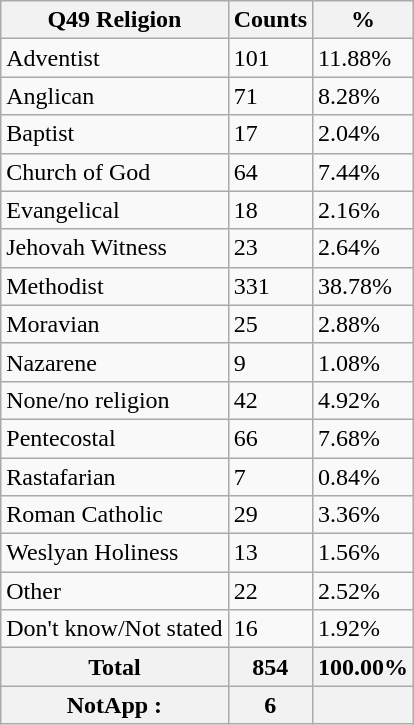<table class="wikitable sortable">
<tr>
<th>Q49 Religion</th>
<th>Counts</th>
<th>%</th>
</tr>
<tr>
<td>Adventist</td>
<td>101</td>
<td>11.88%</td>
</tr>
<tr>
<td>Anglican</td>
<td>71</td>
<td>8.28%</td>
</tr>
<tr>
<td>Baptist</td>
<td>17</td>
<td>2.04%</td>
</tr>
<tr>
<td>Church of God</td>
<td>64</td>
<td>7.44%</td>
</tr>
<tr>
<td>Evangelical</td>
<td>18</td>
<td>2.16%</td>
</tr>
<tr>
<td>Jehovah Witness</td>
<td>23</td>
<td>2.64%</td>
</tr>
<tr>
<td>Methodist</td>
<td>331</td>
<td>38.78%</td>
</tr>
<tr>
<td>Moravian</td>
<td>25</td>
<td>2.88%</td>
</tr>
<tr>
<td>Nazarene</td>
<td>9</td>
<td>1.08%</td>
</tr>
<tr>
<td>None/no religion</td>
<td>42</td>
<td>4.92%</td>
</tr>
<tr>
<td>Pentecostal</td>
<td>66</td>
<td>7.68%</td>
</tr>
<tr>
<td>Rastafarian</td>
<td>7</td>
<td>0.84%</td>
</tr>
<tr>
<td>Roman Catholic</td>
<td>29</td>
<td>3.36%</td>
</tr>
<tr>
<td>Weslyan Holiness</td>
<td>13</td>
<td>1.56%</td>
</tr>
<tr>
<td>Other</td>
<td>22</td>
<td>2.52%</td>
</tr>
<tr>
<td>Don't know/Not stated</td>
<td>16</td>
<td>1.92%</td>
</tr>
<tr>
<th>Total</th>
<th>854</th>
<th>100.00%</th>
</tr>
<tr>
<th>NotApp :</th>
<th>6</th>
<th></th>
</tr>
</table>
